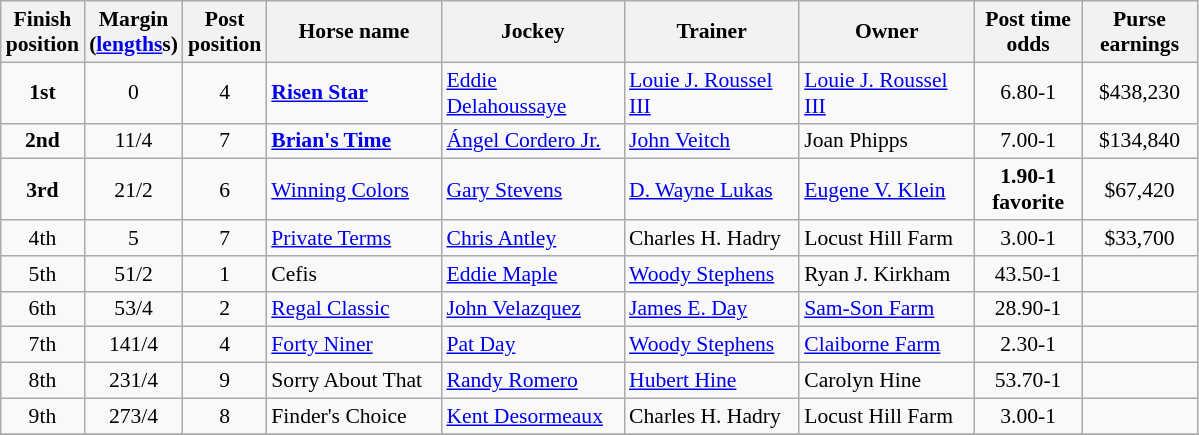<table class="wikitable sortable" | border="2" cellpadding="1" style="border-collapse: collapse; font-size:90%">
<tr>
<th width="45px">Finish <br> position</th>
<th width="45px">Margin<br> <span>(<a href='#'>lengths</a>s)</span></th>
<th width="40px">Post <br> position</th>
<th width="110px">Horse name</th>
<th width="115px">Jockey</th>
<th width="110px">Trainer</th>
<th width="110px">Owner</th>
<th width="65px">Post time <br> odds</th>
<th width="70px">Purse <br> earnings</th>
</tr>
<tr>
<td align=center><strong>1<span>st</span></strong></td>
<td align=center>0</td>
<td align=center>4</td>
<td><strong><a href='#'>Risen Star</a></strong></td>
<td><a href='#'>Eddie Delahoussaye</a></td>
<td><a href='#'>Louie J. Roussel III</a></td>
<td><a href='#'>Louie J. Roussel III</a></td>
<td align=center>6.80-1</td>
<td align=center>$438,230</td>
</tr>
<tr>
<td align=center><strong>2<span>nd</span></strong></td>
<td align=center>1<span>1/4</span></td>
<td align=center>7</td>
<td><strong><a href='#'>Brian's Time</a></strong></td>
<td><a href='#'>Ángel Cordero Jr.</a></td>
<td><a href='#'>John Veitch</a></td>
<td>Joan Phipps</td>
<td align=center>7.00-1</td>
<td align=center>$134,840</td>
</tr>
<tr>
<td align=center><strong>3<span>rd</span></strong></td>
<td align=center>2<span>1/2</span></td>
<td align=center>6</td>
<td><a href='#'>Winning Colors</a></td>
<td><a href='#'>Gary Stevens</a></td>
<td><a href='#'>D. Wayne Lukas</a></td>
<td><a href='#'>Eugene V. Klein</a></td>
<td align=center><strong>1.90-1</strong><br> <strong><span>favorite</span></strong></td>
<td align=center>$67,420</td>
</tr>
<tr>
<td align=center>4<span>th</span></td>
<td align=center>5</td>
<td align=center>7</td>
<td><a href='#'>Private Terms</a></td>
<td><a href='#'>Chris Antley</a></td>
<td>Charles H. Hadry</td>
<td>Locust Hill Farm</td>
<td align=center>3.00-1</td>
<td align=center>$33,700</td>
</tr>
<tr>
<td align=center>5<span>th</span></td>
<td align=center>5<span>1/2</span></td>
<td align=center>1</td>
<td>Cefis</td>
<td><a href='#'>Eddie Maple</a></td>
<td><a href='#'>Woody Stephens</a></td>
<td>Ryan J. Kirkham</td>
<td align=center>43.50-1</td>
<td align=center></td>
</tr>
<tr>
<td align=center>6<span>th</span></td>
<td align=center>5<span>3/4</span></td>
<td align=center>2</td>
<td><a href='#'>Regal Classic</a></td>
<td><a href='#'>John Velazquez</a></td>
<td><a href='#'>James E. Day</a></td>
<td><a href='#'>Sam-Son Farm</a></td>
<td align=center>28.90-1</td>
<td></td>
</tr>
<tr>
<td align=center>7<span>th</span></td>
<td align=center>14<span>1/4</span></td>
<td align=center>4</td>
<td><a href='#'>Forty Niner</a></td>
<td><a href='#'>Pat Day</a></td>
<td><a href='#'>Woody Stephens</a></td>
<td><a href='#'>Claiborne Farm</a></td>
<td align=center>2.30-1</td>
<td></td>
</tr>
<tr>
<td align=center>8<span>th</span></td>
<td align=center>23<span>1/4</span></td>
<td align=center>9</td>
<td>Sorry About That</td>
<td><a href='#'>Randy Romero</a></td>
<td><a href='#'>Hubert Hine</a></td>
<td>Carolyn Hine</td>
<td align=center>53.70-1</td>
<td></td>
</tr>
<tr>
<td align=center>9<span>th</span></td>
<td align=center>27<span>3/4</span></td>
<td align=center>8</td>
<td>Finder's Choice</td>
<td><a href='#'>Kent Desormeaux</a></td>
<td>Charles H. Hadry</td>
<td>Locust Hill Farm</td>
<td align=center>3.00-1</td>
<td></td>
</tr>
<tr>
</tr>
</table>
